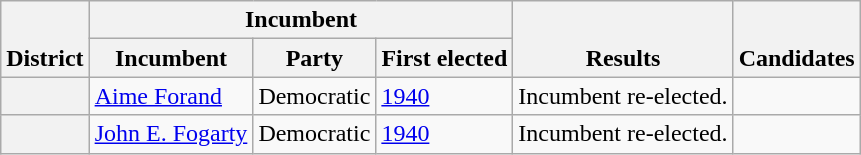<table class=wikitable>
<tr valign=bottom>
<th rowspan=2>District</th>
<th colspan=3>Incumbent</th>
<th rowspan=2>Results</th>
<th rowspan=2>Candidates</th>
</tr>
<tr>
<th>Incumbent</th>
<th>Party</th>
<th>First elected</th>
</tr>
<tr>
<th></th>
<td><a href='#'>Aime Forand</a></td>
<td>Democratic</td>
<td><a href='#'>1940</a></td>
<td>Incumbent re-elected.</td>
<td nowrap></td>
</tr>
<tr>
<th></th>
<td><a href='#'>John E. Fogarty</a></td>
<td>Democratic</td>
<td><a href='#'>1940</a></td>
<td>Incumbent re-elected.</td>
<td nowrap></td>
</tr>
</table>
